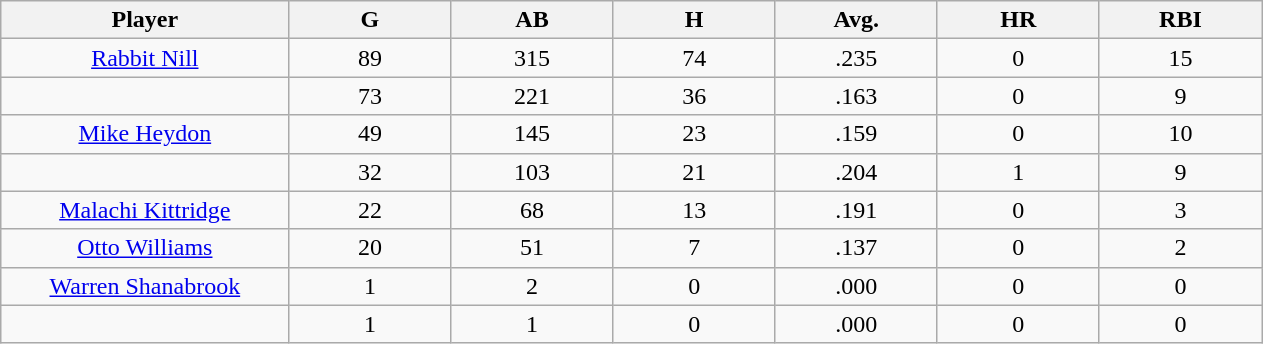<table class="wikitable sortable">
<tr>
<th bgcolor="#DDDDFF" width="16%">Player</th>
<th bgcolor="#DDDDFF" width="9%">G</th>
<th bgcolor="#DDDDFF" width="9%">AB</th>
<th bgcolor="#DDDDFF" width="9%">H</th>
<th bgcolor="#DDDDFF" width="9%">Avg.</th>
<th bgcolor="#DDDDFF" width="9%">HR</th>
<th bgcolor="#DDDDFF" width="9%">RBI</th>
</tr>
<tr align="center">
<td><a href='#'>Rabbit Nill</a></td>
<td>89</td>
<td>315</td>
<td>74</td>
<td>.235</td>
<td>0</td>
<td>15</td>
</tr>
<tr align="center">
<td></td>
<td>73</td>
<td>221</td>
<td>36</td>
<td>.163</td>
<td>0</td>
<td>9</td>
</tr>
<tr align="center">
<td><a href='#'>Mike Heydon</a></td>
<td>49</td>
<td>145</td>
<td>23</td>
<td>.159</td>
<td>0</td>
<td>10</td>
</tr>
<tr align="center">
<td></td>
<td>32</td>
<td>103</td>
<td>21</td>
<td>.204</td>
<td>1</td>
<td>9</td>
</tr>
<tr align="center">
<td><a href='#'>Malachi Kittridge</a></td>
<td>22</td>
<td>68</td>
<td>13</td>
<td>.191</td>
<td>0</td>
<td>3</td>
</tr>
<tr align="center">
<td><a href='#'>Otto Williams</a></td>
<td>20</td>
<td>51</td>
<td>7</td>
<td>.137</td>
<td>0</td>
<td>2</td>
</tr>
<tr align="center">
<td><a href='#'>Warren Shanabrook</a></td>
<td>1</td>
<td>2</td>
<td>0</td>
<td>.000</td>
<td>0</td>
<td>0</td>
</tr>
<tr align="center">
<td></td>
<td>1</td>
<td>1</td>
<td>0</td>
<td>.000</td>
<td>0</td>
<td>0</td>
</tr>
</table>
